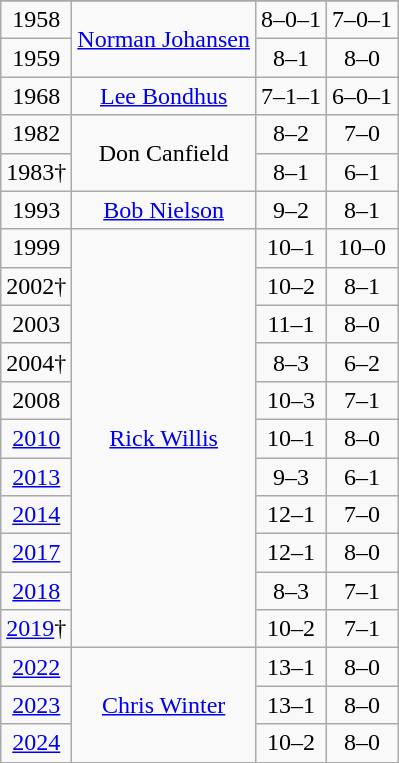<table class="wikitable" style="text-align:center;">
<tr>
</tr>
<tr>
<td>1958</td>
<td rowspan="2"><a href='#'>Norman Johansen</a></td>
<td>8–0–1</td>
<td>7–0–1</td>
</tr>
<tr>
<td>1959</td>
<td>8–1</td>
<td>8–0</td>
</tr>
<tr>
<td>1968</td>
<td><a href='#'>Lee Bondhus</a></td>
<td>7–1–1</td>
<td>6–0–1</td>
</tr>
<tr>
<td>1982</td>
<td rowspan="2">Don Canfield</td>
<td>8–2</td>
<td>7–0</td>
</tr>
<tr>
<td>1983†</td>
<td>8–1</td>
<td>6–1</td>
</tr>
<tr>
<td>1993</td>
<td><a href='#'>Bob Nielson</a></td>
<td>9–2</td>
<td>8–1</td>
</tr>
<tr>
<td>1999</td>
<td rowspan="11"><a href='#'>Rick Willis</a></td>
<td>10–1</td>
<td>10–0</td>
</tr>
<tr>
<td>2002†</td>
<td>10–2</td>
<td>8–1</td>
</tr>
<tr>
<td>2003</td>
<td>11–1</td>
<td>8–0</td>
</tr>
<tr>
<td>2004†</td>
<td>8–3</td>
<td>6–2</td>
</tr>
<tr>
<td>2008</td>
<td>10–3</td>
<td>7–1</td>
</tr>
<tr>
<td><a href='#'>2010</a></td>
<td>10–1</td>
<td>8–0</td>
</tr>
<tr>
<td><a href='#'>2013</a></td>
<td>9–3</td>
<td>6–1</td>
</tr>
<tr>
<td><a href='#'>2014</a></td>
<td>12–1</td>
<td>7–0</td>
</tr>
<tr>
<td><a href='#'>2017</a></td>
<td>12–1</td>
<td>8–0</td>
</tr>
<tr>
<td><a href='#'>2018</a></td>
<td>8–3</td>
<td>7–1</td>
</tr>
<tr>
<td><a href='#'>2019</a>†</td>
<td>10–2</td>
<td>7–1</td>
</tr>
<tr>
<td><a href='#'>2022</a></td>
<td rowspan="3"><a href='#'>Chris Winter</a></td>
<td>13–1</td>
<td>8–0</td>
</tr>
<tr>
<td><a href='#'>2023</a></td>
<td>13–1</td>
<td>8–0</td>
</tr>
<tr>
<td><a href='#'>2024</a></td>
<td>10–2</td>
<td>8–0</td>
</tr>
</table>
